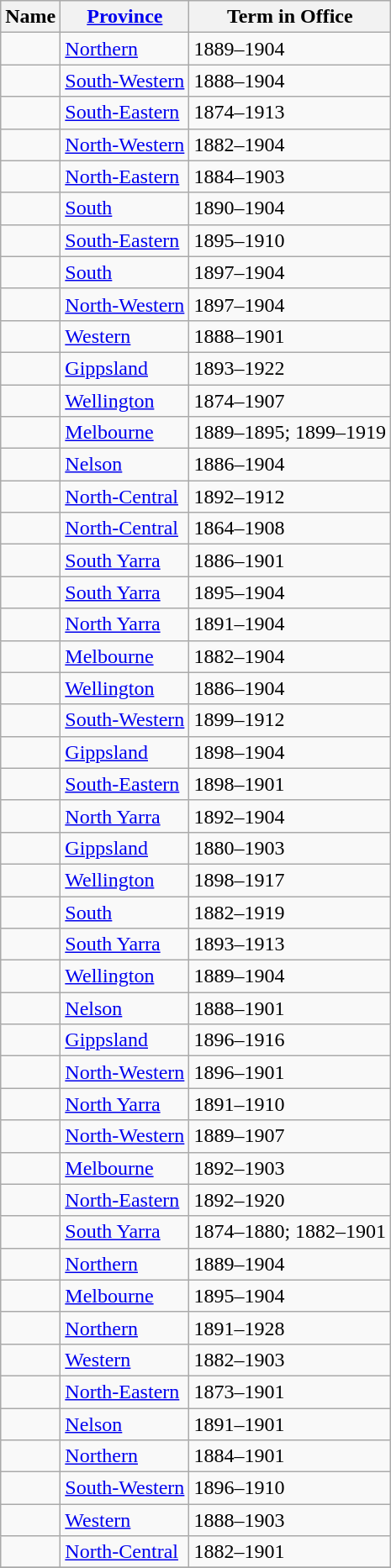<table class="wikitable sortable">
<tr>
<th>Name</th>
<th><a href='#'>Province</a></th>
<th>Term in Office</th>
</tr>
<tr>
<td></td>
<td><a href='#'>Northern</a></td>
<td>1889–1904</td>
</tr>
<tr>
<td></td>
<td><a href='#'>South-Western</a></td>
<td>1888–1904</td>
</tr>
<tr>
<td></td>
<td><a href='#'>South-Eastern</a></td>
<td>1874–1913</td>
</tr>
<tr>
<td></td>
<td><a href='#'>North-Western</a></td>
<td>1882–1904</td>
</tr>
<tr>
<td></td>
<td><a href='#'>North-Eastern</a></td>
<td>1884–1903</td>
</tr>
<tr>
<td></td>
<td><a href='#'>South</a></td>
<td>1890–1904</td>
</tr>
<tr>
<td></td>
<td><a href='#'>South-Eastern</a></td>
<td>1895–1910</td>
</tr>
<tr>
<td></td>
<td><a href='#'>South</a></td>
<td>1897–1904</td>
</tr>
<tr>
<td></td>
<td><a href='#'>North-Western</a></td>
<td>1897–1904</td>
</tr>
<tr>
<td> </td>
<td><a href='#'>Western</a></td>
<td>1888–1901</td>
</tr>
<tr>
<td></td>
<td><a href='#'>Gippsland</a></td>
<td>1893–1922</td>
</tr>
<tr>
<td></td>
<td><a href='#'>Wellington</a></td>
<td>1874–1907</td>
</tr>
<tr>
<td></td>
<td><a href='#'>Melbourne</a></td>
<td>1889–1895; 1899–1919</td>
</tr>
<tr>
<td></td>
<td><a href='#'>Nelson</a></td>
<td>1886–1904</td>
</tr>
<tr>
<td></td>
<td><a href='#'>North-Central</a></td>
<td>1892–1912</td>
</tr>
<tr>
<td></td>
<td><a href='#'>North-Central</a></td>
<td>1864–1908</td>
</tr>
<tr>
<td> </td>
<td><a href='#'>South Yarra</a></td>
<td>1886–1901</td>
</tr>
<tr>
<td></td>
<td><a href='#'>South Yarra</a></td>
<td>1895–1904</td>
</tr>
<tr>
<td></td>
<td><a href='#'>North Yarra</a></td>
<td>1891–1904</td>
</tr>
<tr>
<td></td>
<td><a href='#'>Melbourne</a></td>
<td>1882–1904</td>
</tr>
<tr>
<td></td>
<td><a href='#'>Wellington</a></td>
<td>1886–1904</td>
</tr>
<tr>
<td></td>
<td><a href='#'>South-Western</a></td>
<td>1899–1912</td>
</tr>
<tr>
<td></td>
<td><a href='#'>Gippsland</a></td>
<td>1898–1904</td>
</tr>
<tr>
<td> </td>
<td><a href='#'>South-Eastern</a></td>
<td>1898–1901</td>
</tr>
<tr>
<td></td>
<td><a href='#'>North Yarra</a></td>
<td>1892–1904</td>
</tr>
<tr>
<td></td>
<td><a href='#'>Gippsland</a></td>
<td>1880–1903</td>
</tr>
<tr>
<td></td>
<td><a href='#'>Wellington</a></td>
<td>1898–1917</td>
</tr>
<tr>
<td></td>
<td><a href='#'>South</a></td>
<td>1882–1919</td>
</tr>
<tr>
<td></td>
<td><a href='#'>South Yarra</a></td>
<td>1893–1913</td>
</tr>
<tr>
<td></td>
<td><a href='#'>Wellington</a></td>
<td>1889–1904</td>
</tr>
<tr>
<td> </td>
<td><a href='#'>Nelson</a></td>
<td>1888–1901</td>
</tr>
<tr>
<td></td>
<td><a href='#'>Gippsland</a></td>
<td>1896–1916</td>
</tr>
<tr>
<td> </td>
<td><a href='#'>North-Western</a></td>
<td>1896–1901</td>
</tr>
<tr>
<td></td>
<td><a href='#'>North Yarra</a></td>
<td>1891–1910</td>
</tr>
<tr>
<td></td>
<td><a href='#'>North-Western</a></td>
<td>1889–1907</td>
</tr>
<tr>
<td></td>
<td><a href='#'>Melbourne</a></td>
<td>1892–1903</td>
</tr>
<tr>
<td></td>
<td><a href='#'>North-Eastern</a></td>
<td>1892–1920</td>
</tr>
<tr>
<td> </td>
<td><a href='#'>South Yarra</a></td>
<td>1874–1880; 1882–1901</td>
</tr>
<tr>
<td></td>
<td><a href='#'>Northern</a></td>
<td>1889–1904</td>
</tr>
<tr>
<td></td>
<td><a href='#'>Melbourne</a></td>
<td>1895–1904</td>
</tr>
<tr>
<td></td>
<td><a href='#'>Northern</a></td>
<td>1891–1928</td>
</tr>
<tr>
<td></td>
<td><a href='#'>Western</a></td>
<td>1882–1903</td>
</tr>
<tr>
<td></td>
<td><a href='#'>North-Eastern</a></td>
<td>1873–1901</td>
</tr>
<tr>
<td> </td>
<td><a href='#'>Nelson</a></td>
<td>1891–1901</td>
</tr>
<tr>
<td> </td>
<td><a href='#'>Northern</a></td>
<td>1884–1901</td>
</tr>
<tr>
<td></td>
<td><a href='#'>South-Western</a></td>
<td>1896–1910</td>
</tr>
<tr>
<td></td>
<td><a href='#'>Western</a></td>
<td>1888–1903</td>
</tr>
<tr>
<td> </td>
<td><a href='#'>North-Central</a></td>
<td>1882–1901</td>
</tr>
<tr>
</tr>
</table>
